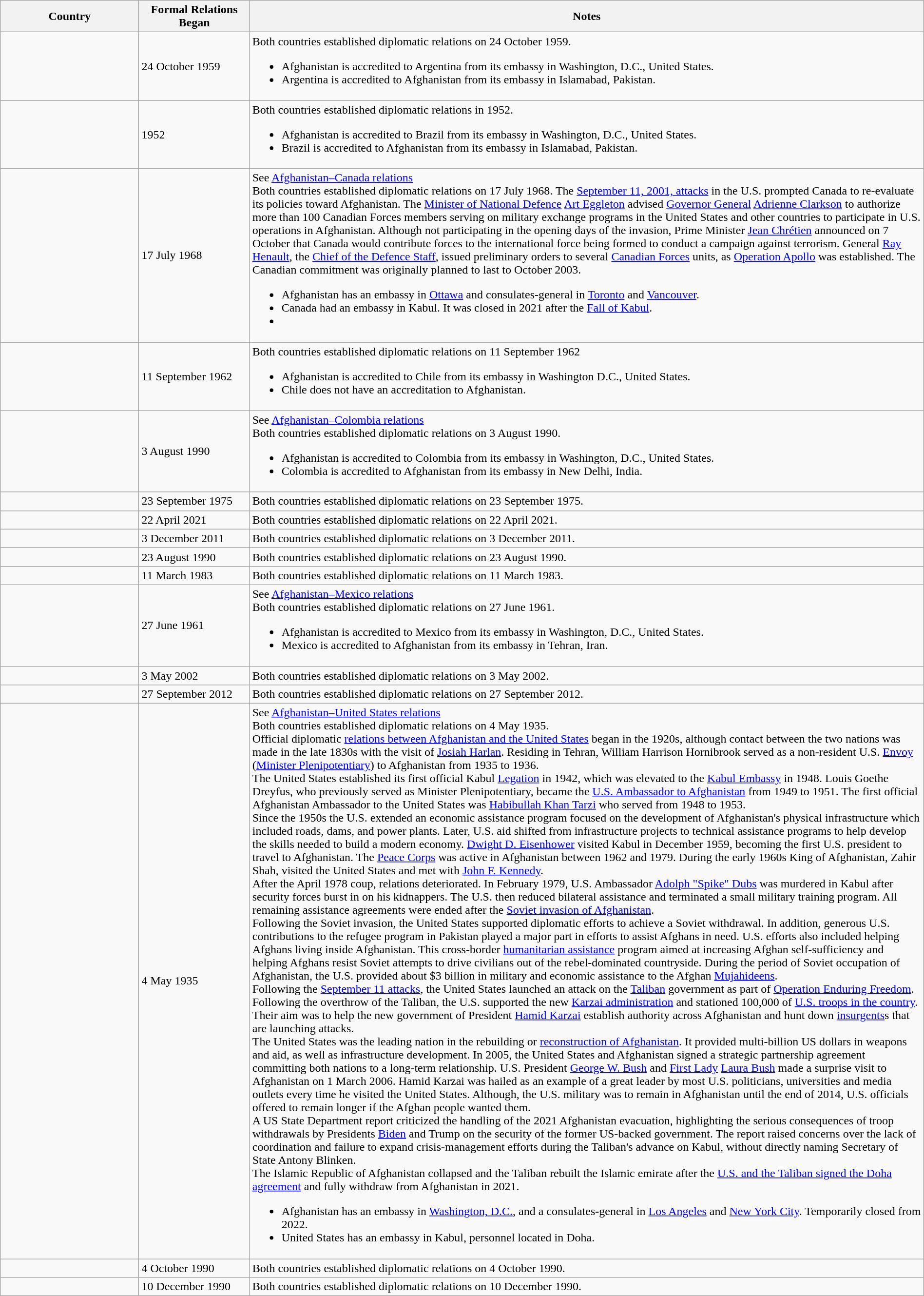<table class="wikitable sortable" style="width:100%; margin:auto;">
<tr>
<th style="width:15%;">Country</th>
<th style="width:12%;">Formal Relations Began</th>
<th>Notes</th>
</tr>
<tr>
<td></td>
<td>24 October 1959</td>
<td>Both countries established diplomatic relations on 24 October 1959.<br><ul><li>Afghanistan is accredited to Argentina from its embassy in Washington, D.C., United States.</li><li>Argentina is accredited to Afghanistan from its embassy in Islamabad, Pakistan.</li></ul></td>
</tr>
<tr>
<td></td>
<td>1952</td>
<td>Both countries established diplomatic relations in 1952.<br><ul><li>Afghanistan is accredited to Brazil from its embassy in Washington, D.C., United States.</li><li>Brazil is accredited to Afghanistan from its embassy in Islamabad, Pakistan.</li></ul></td>
</tr>
<tr>
<td></td>
<td>17 July 1968</td>
<td>See <a href='#'>Afghanistan–Canada relations</a><br>Both countries established diplomatic relations on 17 July 1968.
The <a href='#'>September 11, 2001, attacks</a> in the U.S. prompted Canada to re-evaluate its policies toward Afghanistan. The <a href='#'>Minister of National Defence</a> <a href='#'>Art Eggleton</a> advised <a href='#'>Governor General</a> <a href='#'>Adrienne Clarkson</a> to authorize more than 100 Canadian Forces members serving on military exchange programs in the United States and other countries to participate in U.S. operations in Afghanistan. Although not participating in the opening days of the invasion, Prime Minister <a href='#'>Jean Chrétien</a> announced on 7 October that Canada would contribute forces to the international force being formed to conduct a campaign against terrorism. General <a href='#'>Ray Henault</a>, the <a href='#'>Chief of the Defence Staff</a>, issued preliminary orders to several <a href='#'>Canadian Forces</a> units, as <a href='#'>Operation Apollo</a> was established. The Canadian commitment was originally planned to last to October 2003.<ul><li>Afghanistan has an embassy in <a href='#'>Ottawa</a> and consulates-general in <a href='#'>Toronto</a> and <a href='#'>Vancouver</a>.</li><li>Canada had an embassy in Kabul. It was closed in 2021 after the <a href='#'>Fall of Kabul</a>.</li><li></li></ul></td>
</tr>
<tr>
<td></td>
<td>11 September 1962</td>
<td>Both countries established diplomatic relations on 11 September 1962<br><ul><li>Afghanistan is accredited to Chile from its embassy in Washington D.C., United States.</li><li>Chile does not have an accreditation to Afghanistan.</li></ul></td>
</tr>
<tr>
<td></td>
<td>3 August 1990</td>
<td>See <a href='#'>Afghanistan–Colombia relations</a><br>Both countries established diplomatic relations on 3 August 1990.<ul><li>Afghanistan is accredited to Colombia from its embassy in Washington, D.C., United States.</li><li>Colombia is accredited to Afghanistan from its embassy in New Delhi, India.</li></ul></td>
</tr>
<tr>
<td></td>
<td>23 September 1975</td>
<td>Both countries established diplomatic relations on 23 September 1975.</td>
</tr>
<tr>
<td></td>
<td>22 April 2021</td>
<td>Both countries established diplomatic relations on 22 April 2021.</td>
</tr>
<tr>
<td></td>
<td>3 December 2011</td>
<td>Both countries established diplomatic relations on 3 December 2011.</td>
</tr>
<tr>
<td></td>
<td>23 August 1990</td>
<td>Both countries established diplomatic relations on 23 August 1990.</td>
</tr>
<tr>
<td></td>
<td>11 March 1983</td>
<td>Both countries established diplomatic relations on 11 March 1983.</td>
</tr>
<tr>
<td></td>
<td>27 June 1961</td>
<td>See <a href='#'>Afghanistan–Mexico relations</a><br>Both countries established diplomatic relations on 27 June 1961.<ul><li>Afghanistan is accredited to Mexico from its embassy in Washington, D.C., United States.</li><li>Mexico is accredited to Afghanistan from its embassy in Tehran, Iran.</li></ul></td>
</tr>
<tr>
<td></td>
<td>3 May 2002</td>
<td>Both countries established diplomatic relations on 3 May 2002.</td>
</tr>
<tr>
<td></td>
<td>27 September 2012</td>
<td>Both countries established diplomatic relations on 27 September 2012.</td>
</tr>
<tr>
<td></td>
<td>4 May 1935</td>
<td>See <a href='#'>Afghanistan–United States relations</a><br>Both countries established diplomatic relations on 4 May 1935.<br>Official diplomatic <a href='#'>relations between Afghanistan and the United States</a> began in the 1920s, although contact between the two nations was made in the late 1830s with the visit of <a href='#'>Josiah Harlan</a>. Residing in Tehran, William Harrison Hornibrook served as a non-resident U.S. <a href='#'>Envoy</a> (<a href='#'>Minister Plenipotentiary</a>) to Afghanistan from 1935 to 1936.<br>The United States established its first official Kabul <a href='#'>Legation</a> in 1942, which was elevated to the <a href='#'>Kabul Embassy</a> in 1948. Louis Goethe Dreyfus, who previously served as Minister Plenipotentiary, became the <a href='#'>U.S. Ambassador to Afghanistan</a> from 1949 to 1951. The first official Afghanistan Ambassador to the United States was <a href='#'>Habibullah Khan Tarzi</a> who served from 1948 to 1953.<br>Since the 1950s the U.S. extended an economic assistance program focused on the development of Afghanistan's physical infrastructure which included roads, dams, and power plants. Later, U.S. aid shifted from infrastructure projects to technical assistance programs to help develop the skills needed to build a modern economy. <a href='#'>Dwight D. Eisenhower</a> visited Kabul in December 1959, becoming the first U.S. president to travel to Afghanistan. The <a href='#'>Peace Corps</a> was active in Afghanistan between 1962 and 1979. During the early 1960s King of Afghanistan, Zahir Shah, visited the United States and met with <a href='#'>John F. Kennedy</a>.
<br>After the April 1978 coup, relations deteriorated. In February 1979, U.S. Ambassador <a href='#'>Adolph "Spike" Dubs</a> was murdered in Kabul after security forces burst in on his kidnappers. The U.S. then reduced bilateral assistance and terminated a small military training program. All remaining assistance agreements were ended after the <a href='#'>Soviet invasion of Afghanistan</a>.<br>Following the Soviet invasion, the United States supported diplomatic efforts to achieve a Soviet withdrawal. In addition, generous U.S. contributions to the refugee program in Pakistan played a major part in efforts to assist Afghans in need. U.S. efforts also included helping Afghans living inside Afghanistan. This cross-border <a href='#'>humanitarian assistance</a> program aimed at increasing Afghan self-sufficiency and helping Afghans resist Soviet attempts to drive civilians out of the rebel-dominated countryside. During the period of Soviet occupation of Afghanistan, the U.S. provided about $3 billion in military and economic assistance to the Afghan <a href='#'>Mujahideens</a>.<br>Following the <a href='#'>September 11 attacks</a>, the United States launched an attack on the <a href='#'>Taliban</a> government as part of <a href='#'>Operation Enduring Freedom</a>. Following the overthrow of the Taliban, the U.S. supported the new <a href='#'>Karzai administration</a> and stationed 100,000 of <a href='#'>U.S. troops in the country</a>. Their aim was to help the new government of President <a href='#'>Hamid Karzai</a> establish authority across Afghanistan and hunt down <a href='#'>insurgents</a>s that are launching attacks.<br>The United States was the leading nation in the rebuilding or <a href='#'>reconstruction of Afghanistan</a>. It provided multi-billion US dollars in weapons and aid, as well as infrastructure development. In 2005, the United States and Afghanistan signed a strategic partnership agreement committing both nations to a long-term relationship. U.S. President <a href='#'>George W. Bush</a> and <a href='#'>First Lady</a> <a href='#'>Laura Bush</a> made a surprise visit to Afghanistan on 1 March 2006. Hamid Karzai was hailed as an example of a great leader by most U.S. politicians, universities and media outlets every time he visited the United States. Although, the U.S. military was to remain in Afghanistan until the end of 2014, U.S. officials offered to remain longer if the Afghan people wanted them.<br>A US State Department report criticized the handling of the 2021 Afghanistan evacuation, highlighting the serious consequences of troop withdrawals by Presidents <a href='#'>Biden</a> and Trump on the security of the former US-backed government. The report raised concerns over the lack of coordination and failure to expand crisis-management efforts during the Taliban's advance on Kabul, without directly naming Secretary of State Antony Blinken.<br>The Islamic Republic of Afghanistan collapsed and the Taliban rebuilt the Islamic emirate after the <a href='#'>U.S. and the Taliban signed the Doha agreement</a> and fully withdraw from Afghanistan in 2021.<ul><li>Afghanistan has an embassy in <a href='#'>Washington, D.C.</a>, and a consulates-general in <a href='#'>Los Angeles</a> and <a href='#'>New York City</a>. Temporarily closed from 2022.</li><li>United States has an embassy in Kabul, personnel located in Doha.</li></ul></td>
</tr>
<tr>
<td></td>
<td>4 October 1990</td>
<td>Both countries established diplomatic relations on 4 October 1990.</td>
</tr>
<tr>
<td></td>
<td>10 December 1990</td>
<td>Both countries established diplomatic relations on 10 December 1990.</td>
</tr>
</table>
